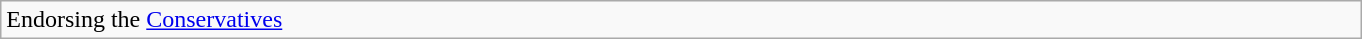<table class="wikitable">
<tr>
<td width="900">Endorsing the <a href='#'>Conservatives</a></td>
</tr>
</table>
